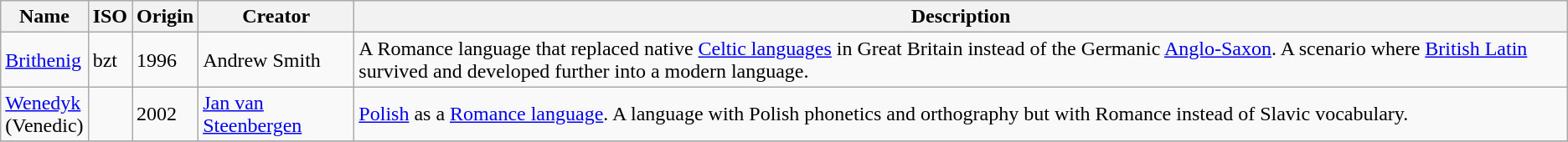<table class="wikitable sortable">
<tr>
<th>Name</th>
<th>ISO</th>
<th>Origin</th>
<th>Creator</th>
<th>Description</th>
</tr>
<tr>
<td><a href='#'>Brithenig</a></td>
<td>bzt</td>
<td>1996</td>
<td>Andrew Smith</td>
<td>A Romance language that replaced native <a href='#'>Celtic languages</a> in Great Britain instead of the Germanic <a href='#'>Anglo-Saxon</a>. A scenario where <a href='#'>British Latin</a> survived and developed further into a modern language.</td>
</tr>
<tr>
<td><a href='#'>Wenedyk</a><br>(Venedic)</td>
<td></td>
<td>2002</td>
<td><a href='#'>Jan van Steenbergen</a></td>
<td><a href='#'>Polish</a> as a <a href='#'>Romance language</a>. A language with Polish phonetics and orthography but with Romance instead of Slavic vocabulary.</td>
</tr>
<tr>
</tr>
</table>
